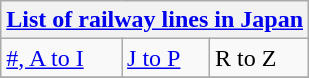<table class="wikitable">
<tr>
<th colspan=3><a href='#'>List of railway lines in Japan</a></th>
</tr>
<tr>
<td><a href='#'>#, A to I</a></td>
<td><a href='#'>J to P</a></td>
<td>R to Z</td>
</tr>
<tr>
</tr>
</table>
